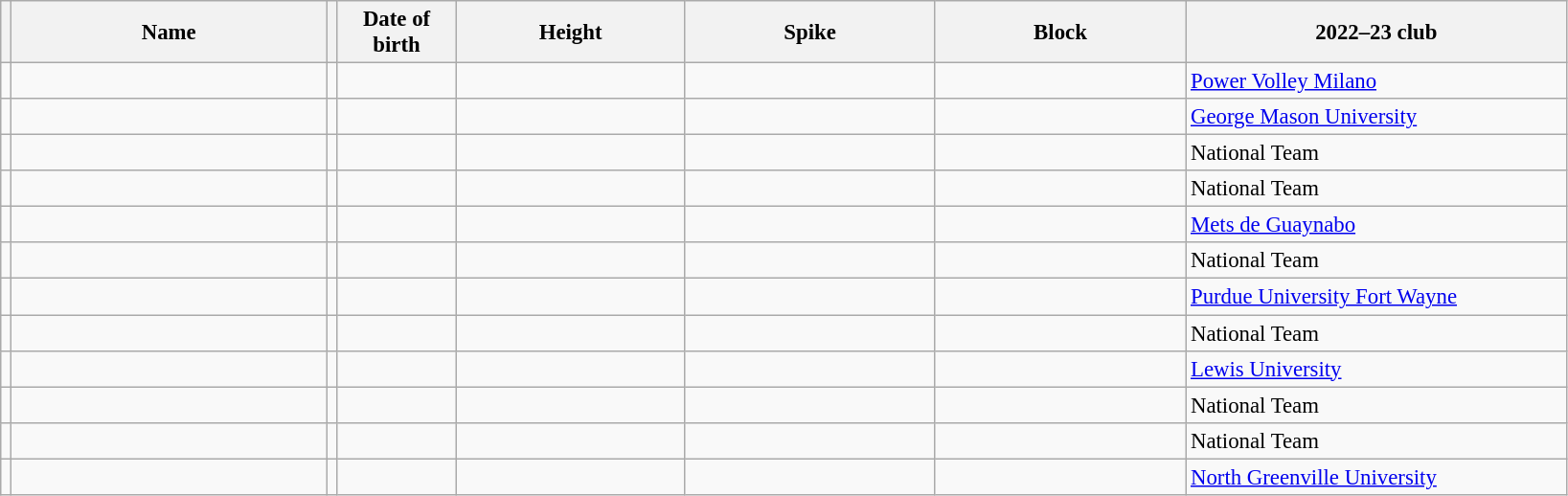<table class="wikitable sortable" style="font-size:95%; text-align:center;">
<tr>
<th></th>
<th style="width:14em">Name</th>
<th></th>
<th style="width:5em">Date of birth</th>
<th style="width:10em">Height</th>
<th style="width:11em">Spike</th>
<th style="width:11em">Block</th>
<th style="width:17em">2022–23 club</th>
</tr>
<tr>
<td></td>
<td align=left></td>
<td></td>
<td align=right></td>
<td></td>
<td></td>
<td></td>
<td align=left> <a href='#'>Power Volley Milano</a></td>
</tr>
<tr>
<td></td>
<td align=left></td>
<td></td>
<td align=right></td>
<td></td>
<td></td>
<td></td>
<td align=left> <a href='#'>George Mason University</a></td>
</tr>
<tr>
<td></td>
<td align=left></td>
<td></td>
<td align=right></td>
<td></td>
<td></td>
<td></td>
<td align=left> National Team</td>
</tr>
<tr>
<td></td>
<td align=left></td>
<td></td>
<td align=right></td>
<td></td>
<td></td>
<td></td>
<td align=left> National Team</td>
</tr>
<tr>
<td></td>
<td align=left></td>
<td></td>
<td align=right></td>
<td></td>
<td></td>
<td></td>
<td align=left> <a href='#'>Mets de Guaynabo</a></td>
</tr>
<tr>
<td></td>
<td align=left></td>
<td></td>
<td align=right></td>
<td></td>
<td></td>
<td></td>
<td align=left> National Team</td>
</tr>
<tr>
<td></td>
<td align=left></td>
<td></td>
<td align=right></td>
<td></td>
<td></td>
<td></td>
<td align=left> <a href='#'>Purdue University Fort Wayne</a></td>
</tr>
<tr>
<td></td>
<td align=left></td>
<td></td>
<td align=right></td>
<td></td>
<td></td>
<td></td>
<td align=left> National Team</td>
</tr>
<tr>
<td></td>
<td align=left></td>
<td></td>
<td align=right></td>
<td></td>
<td></td>
<td></td>
<td align=left> <a href='#'>Lewis University</a></td>
</tr>
<tr>
<td></td>
<td align=left></td>
<td></td>
<td align=right></td>
<td></td>
<td></td>
<td></td>
<td align=left> National Team</td>
</tr>
<tr>
<td></td>
<td align=left></td>
<td></td>
<td align=right></td>
<td></td>
<td></td>
<td></td>
<td align=left> National Team</td>
</tr>
<tr>
<td></td>
<td align=left></td>
<td></td>
<td align=right></td>
<td></td>
<td></td>
<td></td>
<td align=left> <a href='#'>North Greenville University</a></td>
</tr>
</table>
